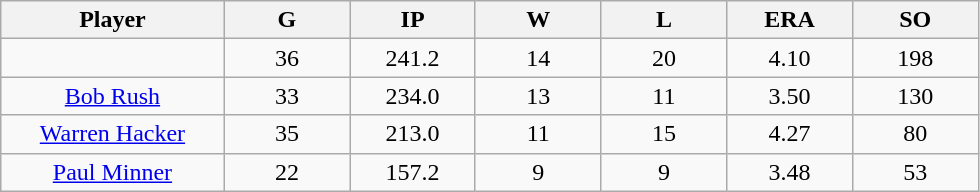<table class="wikitable sortable">
<tr>
<th bgcolor="#DDDDFF" width="16%">Player</th>
<th bgcolor="#DDDDFF" width="9%">G</th>
<th bgcolor="#DDDDFF" width="9%">IP</th>
<th bgcolor="#DDDDFF" width="9%">W</th>
<th bgcolor="#DDDDFF" width="9%">L</th>
<th bgcolor="#DDDDFF" width="9%">ERA</th>
<th bgcolor="#DDDDFF" width="9%">SO</th>
</tr>
<tr align="center">
<td></td>
<td>36</td>
<td>241.2</td>
<td>14</td>
<td>20</td>
<td>4.10</td>
<td>198</td>
</tr>
<tr align="center">
<td><a href='#'>Bob Rush</a></td>
<td>33</td>
<td>234.0</td>
<td>13</td>
<td>11</td>
<td>3.50</td>
<td>130</td>
</tr>
<tr align=center>
<td><a href='#'>Warren Hacker</a></td>
<td>35</td>
<td>213.0</td>
<td>11</td>
<td>15</td>
<td>4.27</td>
<td>80</td>
</tr>
<tr align=center>
<td><a href='#'>Paul Minner</a></td>
<td>22</td>
<td>157.2</td>
<td>9</td>
<td>9</td>
<td>3.48</td>
<td>53</td>
</tr>
</table>
